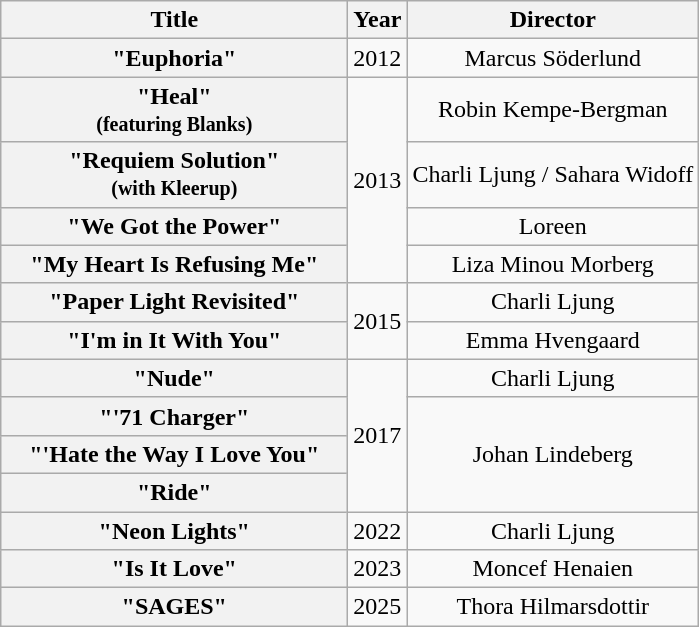<table class="wikitable plainrowheaders" style="text-align:center;">
<tr>
<th scope="col" style="width:14em;">Title</th>
<th scope="col" style="width:1em;">Year</th>
<th scope="col">Director</th>
</tr>
<tr>
<th scope="row">"Euphoria"</th>
<td>2012</td>
<td>Marcus Söderlund</td>
</tr>
<tr>
<th scope="row">"Heal"<br><small>(featuring Blanks)</small></th>
<td rowspan="4">2013</td>
<td>Robin Kempe-Bergman</td>
</tr>
<tr>
<th scope="row">"Requiem Solution"<br><small>(with Kleerup)</small></th>
<td>Charli Ljung / Sahara Widoff</td>
</tr>
<tr>
<th scope="row">"We Got the Power"</th>
<td>Loreen</td>
</tr>
<tr>
<th scope="row">"My Heart Is Refusing Me"</th>
<td>Liza Minou Morberg</td>
</tr>
<tr>
<th scope="row">"Paper Light Revisited"</th>
<td rowspan="2">2015</td>
<td>Charli Ljung</td>
</tr>
<tr>
<th scope="row">"I'm in It With You"</th>
<td>Emma Hvengaard</td>
</tr>
<tr>
<th scope="row">"Nude"</th>
<td rowspan="4">2017</td>
<td>Charli Ljung</td>
</tr>
<tr>
<th scope="row">"'71 Charger"</th>
<td rowspan="3">Johan Lindeberg</td>
</tr>
<tr>
<th scope="row">"'Hate the Way I Love You"</th>
</tr>
<tr>
<th scope="row">"Ride"</th>
</tr>
<tr>
<th scope="row">"Neon Lights"</th>
<td>2022</td>
<td>Charli Ljung</td>
</tr>
<tr>
<th scope="row">"Is It Love"</th>
<td>2023</td>
<td>Moncef Henaien</td>
</tr>
<tr>
<th scope="row">"SAGES"</th>
<td>2025</td>
<td>Thora Hilmarsdottir</td>
</tr>
</table>
